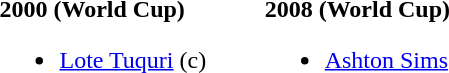<table class="toccolours" style="border-collapse: collapse;">
<tr>
<td colspan=7 align="right"></td>
</tr>
<tr>
<td valign="top"><br><strong>2000 (World Cup)</strong><ul><li><a href='#'>Lote Tuquri</a> (c)</li></ul></td>
<td width="35"> </td>
<td valign="top"><br><strong>2008 (World Cup)</strong><ul><li><a href='#'>Ashton Sims</a></li></ul></td>
<td width="35"> </td>
<td valign="top"></td>
</tr>
</table>
